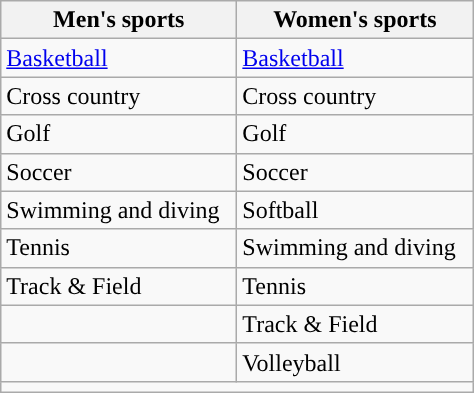<table class="wikitable"; style= "text-align: ">
<tr>
<th width=150px>Men's sports</th>
<th width=150px>Women's sports</th>
</tr>
<tr>
<td><a href='#'>Basketball</a></td>
<td><a href='#'>Basketball</a></td>
</tr>
<tr>
<td>Cross country</td>
<td>Cross country</td>
</tr>
<tr>
<td>Golf</td>
<td>Golf</td>
</tr>
<tr>
<td>Soccer</td>
<td>Soccer</td>
</tr>
<tr>
<td>Swimming and diving</td>
<td>Softball</td>
</tr>
<tr>
<td>Tennis</td>
<td>Swimming and diving</td>
</tr>
<tr>
<td>Track & Field</td>
<td>Tennis</td>
</tr>
<tr>
<td></td>
<td>Track & Field</td>
</tr>
<tr>
<td></td>
<td>Volleyball</td>
</tr>
<tr>
<td colspan=2></td>
</tr>
</table>
